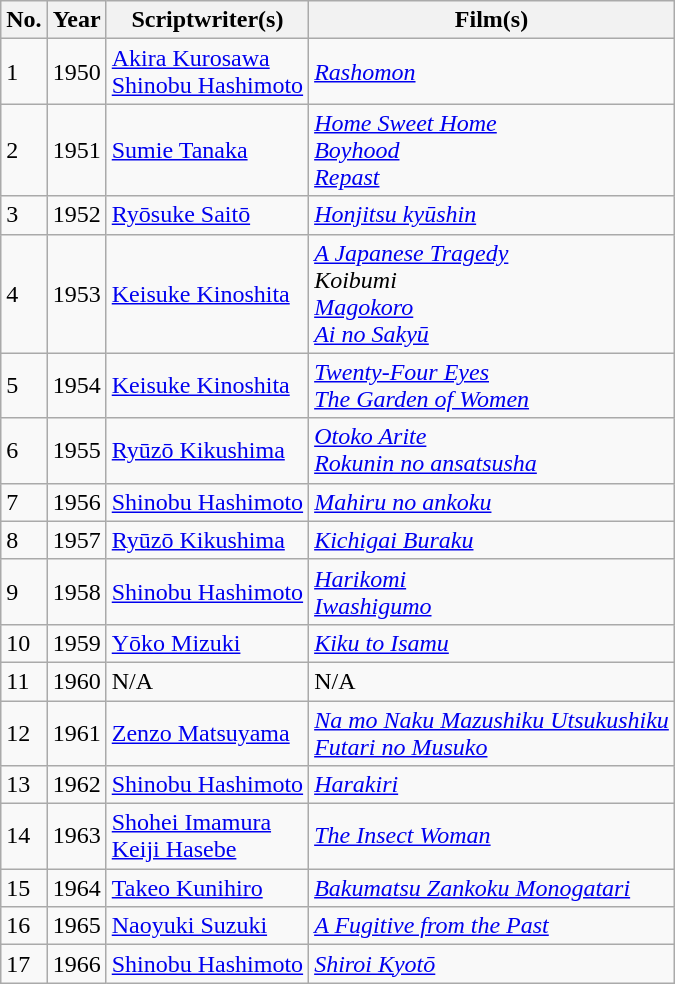<table class="wikitable">
<tr>
<th>No.</th>
<th>Year</th>
<th>Scriptwriter(s)</th>
<th>Film(s)</th>
</tr>
<tr>
<td>1</td>
<td>1950</td>
<td><a href='#'>Akira Kurosawa</a><br><a href='#'>Shinobu Hashimoto</a></td>
<td><em><a href='#'>Rashomon</a></em></td>
</tr>
<tr>
<td>2</td>
<td>1951</td>
<td><a href='#'>Sumie Tanaka</a></td>
<td><em><a href='#'>Home Sweet Home</a></em><br><em><a href='#'>Boyhood</a></em><br><em><a href='#'>Repast</a></em></td>
</tr>
<tr>
<td>3</td>
<td>1952</td>
<td><a href='#'>Ryōsuke Saitō</a></td>
<td><em><a href='#'>Honjitsu kyūshin</a></em></td>
</tr>
<tr>
<td>4</td>
<td>1953</td>
<td><a href='#'>Keisuke Kinoshita</a></td>
<td><em><a href='#'>A Japanese Tragedy</a></em><br><em>Koibumi</em><br><em><a href='#'>Magokoro</a></em><br><em><a href='#'>Ai no Sakyū</a></em></td>
</tr>
<tr>
<td>5</td>
<td>1954</td>
<td><a href='#'>Keisuke Kinoshita</a></td>
<td><em><a href='#'>Twenty-Four Eyes</a></em><br><em><a href='#'>The Garden of Women</a></em></td>
</tr>
<tr>
<td>6</td>
<td>1955</td>
<td><a href='#'>Ryūzō Kikushima</a></td>
<td><em><a href='#'>Otoko Arite</a></em><br><em><a href='#'>Rokunin no ansatsusha</a></em></td>
</tr>
<tr>
<td>7</td>
<td>1956</td>
<td><a href='#'>Shinobu Hashimoto</a></td>
<td><em><a href='#'>Mahiru no ankoku</a></em></td>
</tr>
<tr>
<td>8</td>
<td>1957</td>
<td><a href='#'>Ryūzō Kikushima</a></td>
<td><em><a href='#'>Kichigai Buraku</a></em></td>
</tr>
<tr>
<td>9</td>
<td>1958</td>
<td><a href='#'>Shinobu Hashimoto</a></td>
<td><em><a href='#'>Harikomi</a></em><br><em><a href='#'>Iwashigumo</a></em></td>
</tr>
<tr>
<td>10</td>
<td>1959</td>
<td><a href='#'>Yōko Mizuki</a></td>
<td><em><a href='#'>Kiku to Isamu</a></em></td>
</tr>
<tr>
<td>11</td>
<td>1960</td>
<td>N/A</td>
<td>N/A</td>
</tr>
<tr>
<td>12</td>
<td>1961</td>
<td><a href='#'>Zenzo Matsuyama</a></td>
<td><em><a href='#'>Na mo Naku Mazushiku Utsukushiku</a></em><br><em><a href='#'>Futari no Musuko</a></em></td>
</tr>
<tr>
<td>13</td>
<td>1962</td>
<td><a href='#'>Shinobu Hashimoto</a></td>
<td><em><a href='#'>Harakiri</a></em></td>
</tr>
<tr>
<td>14</td>
<td>1963</td>
<td><a href='#'>Shohei Imamura</a><br><a href='#'>Keiji Hasebe</a></td>
<td><em><a href='#'>The Insect Woman</a></em></td>
</tr>
<tr>
<td>15</td>
<td>1964</td>
<td><a href='#'>Takeo Kunihiro</a></td>
<td><em><a href='#'>Bakumatsu Zankoku Monogatari</a></em></td>
</tr>
<tr>
<td>16</td>
<td>1965</td>
<td><a href='#'>Naoyuki Suzuki</a></td>
<td><em><a href='#'>A Fugitive from the Past</a></em></td>
</tr>
<tr>
<td>17</td>
<td>1966</td>
<td><a href='#'>Shinobu Hashimoto</a></td>
<td><em><a href='#'>Shiroi Kyotō</a></em></td>
</tr>
</table>
